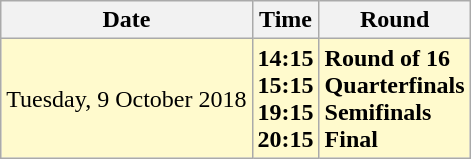<table class="wikitable">
<tr>
<th>Date</th>
<th>Time</th>
<th>Round</th>
</tr>
<tr>
<td style=background:lemonchiffon>Tuesday, 9 October 2018</td>
<td style=background:lemonchiffon align=right><strong>14:15<br>15:15<br>19:15<br>20:15</strong></td>
<td style=background:lemonchiffon><strong>Round of 16<br>Quarterfinals<br>Semifinals<br>Final</strong></td>
</tr>
</table>
